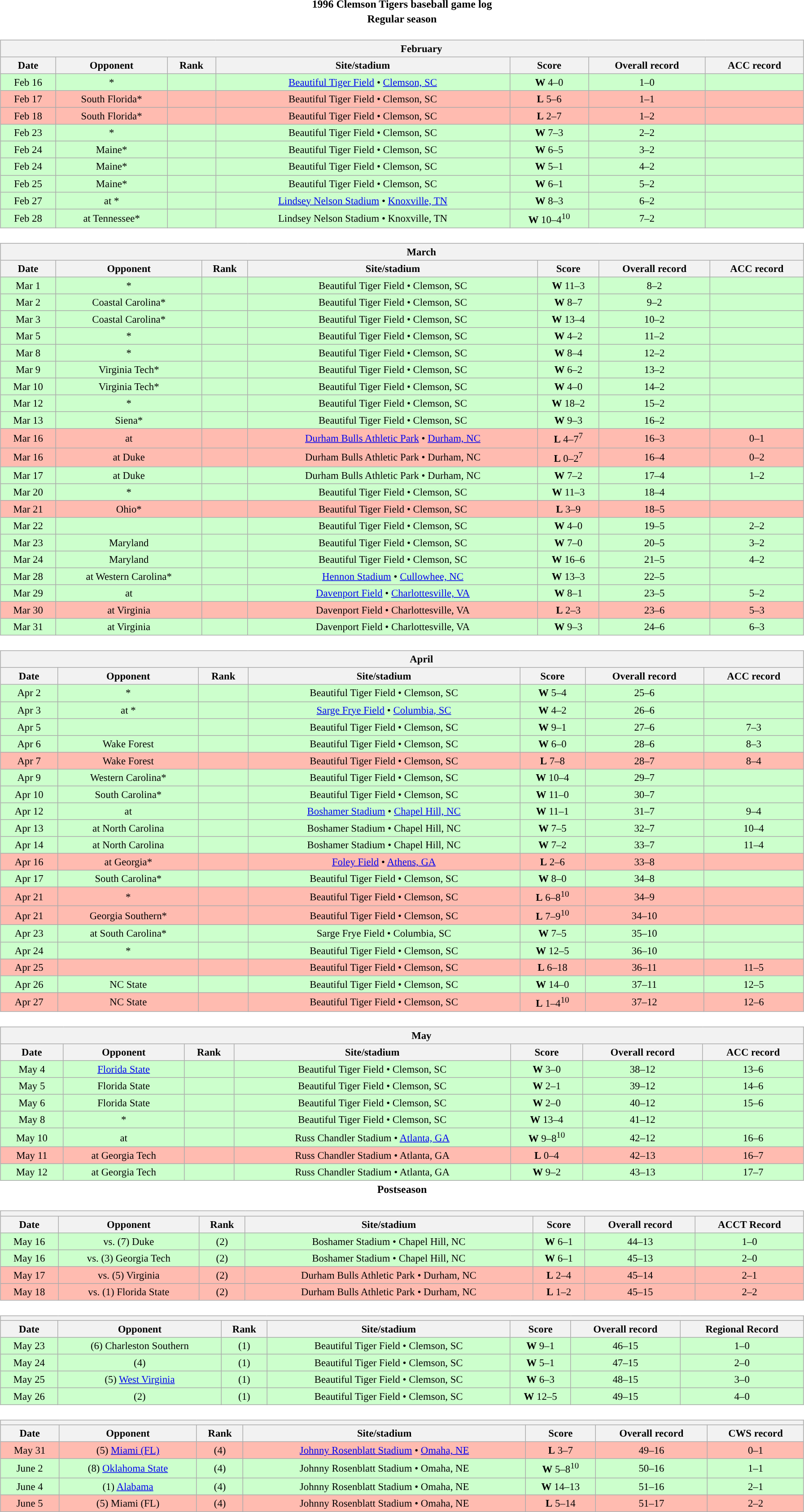<table class="toccolours" width=95% style="clear:both; margin:1.5em auto; text-align:center;">
<tr>
<th colspan=2>1996 Clemson Tigers baseball game log</th>
</tr>
<tr>
<th colspan=2>Regular season</th>
</tr>
<tr valign="top">
<td><br><table class="wikitable collapsible collapsed" style="margin:auto; width:100%; text-align:center; font-size:95%">
<tr>
<th colspan=12 style="padding-left:4em;">February</th>
</tr>
<tr>
<th>Date</th>
<th>Opponent</th>
<th>Rank</th>
<th>Site/stadium</th>
<th>Score</th>
<th>Overall record</th>
<th>ACC record</th>
</tr>
<tr bgcolor=ccffcc>
<td>Feb 16</td>
<td>*</td>
<td></td>
<td><a href='#'>Beautiful Tiger Field</a> • <a href='#'>Clemson, SC</a></td>
<td><strong>W</strong> 4–0</td>
<td>1–0</td>
<td></td>
</tr>
<tr bgcolor=ffbbb>
<td>Feb 17</td>
<td>South Florida*</td>
<td></td>
<td>Beautiful Tiger Field • Clemson, SC</td>
<td><strong>L</strong> 5–6</td>
<td>1–1</td>
<td></td>
</tr>
<tr bgcolor=ffbbb>
<td>Feb 18</td>
<td>South Florida*</td>
<td></td>
<td>Beautiful Tiger Field • Clemson, SC</td>
<td><strong>L</strong> 2–7</td>
<td>1–2</td>
<td></td>
</tr>
<tr bgcolor=ccffcc>
<td>Feb 23</td>
<td>*</td>
<td></td>
<td>Beautiful Tiger Field • Clemson, SC</td>
<td><strong>W</strong> 7–3</td>
<td>2–2</td>
<td></td>
</tr>
<tr bgcolor=ccffcc>
<td>Feb 24</td>
<td>Maine*</td>
<td></td>
<td>Beautiful Tiger Field • Clemson, SC</td>
<td><strong>W</strong> 6–5</td>
<td>3–2</td>
<td></td>
</tr>
<tr bgcolor=ccffcc>
<td>Feb 24</td>
<td>Maine*</td>
<td></td>
<td>Beautiful Tiger Field • Clemson, SC</td>
<td><strong>W</strong> 5–1</td>
<td>4–2</td>
<td></td>
</tr>
<tr bgcolor=ccffcc>
<td>Feb 25</td>
<td>Maine*</td>
<td></td>
<td>Beautiful Tiger Field • Clemson, SC</td>
<td><strong>W</strong> 6–1</td>
<td>5–2</td>
<td></td>
</tr>
<tr bgcolor=ccffcc>
<td>Feb 27</td>
<td>at *</td>
<td></td>
<td><a href='#'>Lindsey Nelson Stadium</a> • <a href='#'>Knoxville, TN</a></td>
<td><strong>W</strong> 8–3</td>
<td>6–2</td>
<td></td>
</tr>
<tr bgcolor=ccffcc>
<td>Feb 28</td>
<td>at Tennessee*</td>
<td></td>
<td>Lindsey Nelson Stadium • Knoxville, TN</td>
<td><strong>W</strong> 10–4<sup>10</sup></td>
<td>7–2</td>
<td></td>
</tr>
</table>
</td>
</tr>
<tr>
<td><br><table class="wikitable collapsible collapsed" style="margin:auto; width:100%; text-align:center; font-size:95%">
<tr>
<th colspan=12 style="padding-left:4em;">March</th>
</tr>
<tr>
<th>Date</th>
<th>Opponent</th>
<th>Rank</th>
<th>Site/stadium</th>
<th>Score</th>
<th>Overall record</th>
<th>ACC record</th>
</tr>
<tr bgcolor=ccffcc>
<td>Mar 1</td>
<td>*</td>
<td></td>
<td>Beautiful Tiger Field • Clemson, SC</td>
<td><strong>W</strong> 11–3</td>
<td>8–2</td>
<td></td>
</tr>
<tr bgcolor=ccffcc>
<td>Mar 2</td>
<td>Coastal Carolina*</td>
<td></td>
<td>Beautiful Tiger Field • Clemson, SC</td>
<td><strong>W</strong> 8–7</td>
<td>9–2</td>
<td></td>
</tr>
<tr bgcolor=ccffcc>
<td>Mar 3</td>
<td>Coastal Carolina*</td>
<td></td>
<td>Beautiful Tiger Field • Clemson, SC</td>
<td><strong>W</strong> 13–4</td>
<td>10–2</td>
<td></td>
</tr>
<tr bgcolor=ccffcc>
<td>Mar 5</td>
<td>*</td>
<td></td>
<td>Beautiful Tiger Field • Clemson, SC</td>
<td><strong>W</strong> 4–2</td>
<td>11–2</td>
<td></td>
</tr>
<tr bgcolor=ccffcc>
<td>Mar 8</td>
<td>*</td>
<td></td>
<td>Beautiful Tiger Field • Clemson, SC</td>
<td><strong>W</strong> 8–4</td>
<td>12–2</td>
<td></td>
</tr>
<tr bgcolor=ccffcc>
<td>Mar 9</td>
<td>Virginia Tech*</td>
<td></td>
<td>Beautiful Tiger Field • Clemson, SC</td>
<td><strong>W</strong> 6–2</td>
<td>13–2</td>
<td></td>
</tr>
<tr bgcolor=ccffcc>
<td>Mar 10</td>
<td>Virginia Tech*</td>
<td></td>
<td>Beautiful Tiger Field • Clemson, SC</td>
<td><strong>W</strong> 4–0</td>
<td>14–2</td>
<td></td>
</tr>
<tr bgcolor=ccffcc>
<td>Mar 12</td>
<td>*</td>
<td></td>
<td>Beautiful Tiger Field • Clemson, SC</td>
<td><strong>W</strong> 18–2</td>
<td>15–2</td>
<td></td>
</tr>
<tr bgcolor=ccffcc>
<td>Mar 13</td>
<td>Siena*</td>
<td></td>
<td>Beautiful Tiger Field • Clemson, SC</td>
<td><strong>W</strong> 9–3</td>
<td>16–2</td>
<td></td>
</tr>
<tr bgcolor=ffbbb>
<td>Mar 16</td>
<td>at </td>
<td></td>
<td><a href='#'>Durham Bulls Athletic Park</a> • <a href='#'>Durham, NC</a></td>
<td><strong>L</strong> 4–7<sup>7</sup></td>
<td>16–3</td>
<td>0–1</td>
</tr>
<tr bgcolor=ffbbb>
<td>Mar 16</td>
<td>at Duke</td>
<td></td>
<td>Durham Bulls Athletic Park • Durham, NC</td>
<td><strong>L</strong> 0–2<sup>7</sup></td>
<td>16–4</td>
<td>0–2</td>
</tr>
<tr bgcolor=ccffcc>
<td>Mar 17</td>
<td>at Duke</td>
<td></td>
<td>Durham Bulls Athletic Park • Durham, NC</td>
<td><strong>W</strong> 7–2</td>
<td>17–4</td>
<td>1–2</td>
</tr>
<tr bgcolor=ccffcc>
<td>Mar 20</td>
<td>*</td>
<td></td>
<td>Beautiful Tiger Field • Clemson, SC</td>
<td><strong>W</strong> 11–3</td>
<td>18–4</td>
<td></td>
</tr>
<tr bgcolor=ffbbb>
<td>Mar 21</td>
<td>Ohio*</td>
<td></td>
<td>Beautiful Tiger Field • Clemson, SC</td>
<td><strong>L</strong> 3–9</td>
<td>18–5</td>
<td></td>
</tr>
<tr bgcolor=ccffcc>
<td>Mar 22</td>
<td></td>
<td></td>
<td>Beautiful Tiger Field • Clemson, SC</td>
<td><strong>W</strong> 4–0</td>
<td>19–5</td>
<td>2–2</td>
</tr>
<tr bgcolor=ccffcc>
<td>Mar 23</td>
<td>Maryland</td>
<td></td>
<td>Beautiful Tiger Field • Clemson, SC</td>
<td><strong>W</strong> 7–0</td>
<td>20–5</td>
<td>3–2</td>
</tr>
<tr bgcolor=ccffcc>
<td>Mar 24</td>
<td>Maryland</td>
<td></td>
<td>Beautiful Tiger Field • Clemson, SC</td>
<td><strong>W</strong> 16–6</td>
<td>21–5</td>
<td>4–2</td>
</tr>
<tr bgcolor=ccffcc>
<td>Mar 28</td>
<td>at Western Carolina*</td>
<td></td>
<td><a href='#'>Hennon Stadium</a> • <a href='#'>Cullowhee, NC</a></td>
<td><strong>W</strong> 13–3</td>
<td>22–5</td>
<td></td>
</tr>
<tr bgcolor=ccffcc>
<td>Mar 29</td>
<td>at </td>
<td></td>
<td><a href='#'>Davenport Field</a> • <a href='#'>Charlottesville, VA</a></td>
<td><strong>W</strong> 8–1</td>
<td>23–5</td>
<td>5–2</td>
</tr>
<tr bgcolor=ffbbb>
<td>Mar 30</td>
<td>at Virginia</td>
<td></td>
<td>Davenport Field • Charlottesville, VA</td>
<td><strong>L</strong> 2–3</td>
<td>23–6</td>
<td>5–3</td>
</tr>
<tr bgcolor=ccffcc>
<td>Mar 31</td>
<td>at Virginia</td>
<td></td>
<td>Davenport Field • Charlottesville, VA</td>
<td><strong>W</strong> 9–3</td>
<td>24–6</td>
<td>6–3</td>
</tr>
</table>
</td>
</tr>
<tr>
<td><br><table class="wikitable collapsible collapsed" style="margin:auto; width:100%; text-align:center; font-size:95%">
<tr>
<th colspan=12 style="padding-left:4em;">April</th>
</tr>
<tr>
<th>Date</th>
<th>Opponent</th>
<th>Rank</th>
<th>Site/stadium</th>
<th>Score</th>
<th>Overall record</th>
<th>ACC record</th>
</tr>
<tr bgcolor=ccffcc>
<td>Apr 2</td>
<td>*</td>
<td></td>
<td>Beautiful Tiger Field • Clemson, SC</td>
<td><strong>W</strong> 5–4</td>
<td>25–6</td>
<td></td>
</tr>
<tr bgcolor=ccffcc>
<td>Apr 3</td>
<td>at *</td>
<td></td>
<td><a href='#'>Sarge Frye Field</a> • <a href='#'>Columbia, SC</a></td>
<td><strong>W</strong> 4–2</td>
<td>26–6</td>
<td></td>
</tr>
<tr bgcolor=ccffcc>
<td>Apr 5</td>
<td></td>
<td></td>
<td>Beautiful Tiger Field • Clemson, SC</td>
<td><strong>W</strong> 9–1</td>
<td>27–6</td>
<td>7–3</td>
</tr>
<tr bgcolor=ccffcc>
<td>Apr 6</td>
<td>Wake Forest</td>
<td></td>
<td>Beautiful Tiger Field • Clemson, SC</td>
<td><strong>W</strong> 6–0</td>
<td>28–6</td>
<td>8–3</td>
</tr>
<tr bgcolor=ffbbb>
<td>Apr 7</td>
<td>Wake Forest</td>
<td></td>
<td>Beautiful Tiger Field • Clemson, SC</td>
<td><strong>L</strong> 7–8</td>
<td>28–7</td>
<td>8–4</td>
</tr>
<tr bgcolor=ccffcc>
<td>Apr 9</td>
<td>Western Carolina*</td>
<td></td>
<td>Beautiful Tiger Field • Clemson, SC</td>
<td><strong>W</strong> 10–4</td>
<td>29–7</td>
<td></td>
</tr>
<tr bgcolor=ccffcc>
<td>Apr 10</td>
<td>South Carolina*</td>
<td></td>
<td>Beautiful Tiger Field • Clemson, SC</td>
<td><strong>W</strong> 11–0</td>
<td>30–7</td>
<td></td>
</tr>
<tr bgcolor=ccffcc>
<td>Apr 12</td>
<td>at </td>
<td></td>
<td><a href='#'>Boshamer Stadium</a> • <a href='#'>Chapel Hill, NC</a></td>
<td><strong>W</strong> 11–1</td>
<td>31–7</td>
<td>9–4</td>
</tr>
<tr bgcolor=ccffcc>
<td>Apr 13</td>
<td>at North Carolina</td>
<td></td>
<td>Boshamer Stadium • Chapel Hill, NC</td>
<td><strong>W</strong> 7–5</td>
<td>32–7</td>
<td>10–4</td>
</tr>
<tr bgcolor=ccffcc>
<td>Apr 14</td>
<td>at North Carolina</td>
<td></td>
<td>Boshamer Stadium • Chapel Hill, NC</td>
<td><strong>W</strong> 7–2</td>
<td>33–7</td>
<td>11–4</td>
</tr>
<tr bgcolor=ffbbb>
<td>Apr 16</td>
<td>at Georgia*</td>
<td></td>
<td><a href='#'>Foley Field</a> • <a href='#'>Athens, GA</a></td>
<td><strong>L</strong> 2–6</td>
<td>33–8</td>
<td></td>
</tr>
<tr bgcolor=ccffcc>
<td>Apr 17</td>
<td>South Carolina*</td>
<td></td>
<td>Beautiful Tiger Field • Clemson, SC</td>
<td><strong>W</strong> 8–0</td>
<td>34–8</td>
<td></td>
</tr>
<tr bgcolor=ffbbb>
<td>Apr 21</td>
<td>*</td>
<td></td>
<td>Beautiful Tiger Field • Clemson, SC</td>
<td><strong>L</strong> 6–8<sup>10</sup></td>
<td>34–9</td>
<td></td>
</tr>
<tr bgcolor=ffbbb>
<td>Apr 21</td>
<td>Georgia Southern*</td>
<td></td>
<td>Beautiful Tiger Field • Clemson, SC</td>
<td><strong>L</strong> 7–9<sup>10</sup></td>
<td>34–10</td>
<td></td>
</tr>
<tr bgcolor=ccffcc>
<td>Apr 23</td>
<td>at South Carolina*</td>
<td></td>
<td>Sarge Frye Field • Columbia, SC</td>
<td><strong>W</strong> 7–5</td>
<td>35–10</td>
<td></td>
</tr>
<tr bgcolor=ccffcc>
<td>Apr 24</td>
<td>*</td>
<td></td>
<td>Beautiful Tiger Field • Clemson, SC</td>
<td><strong>W</strong> 12–5</td>
<td>36–10</td>
<td></td>
</tr>
<tr bgcolor=ffbbb>
<td>Apr 25</td>
<td></td>
<td></td>
<td>Beautiful Tiger Field • Clemson, SC</td>
<td><strong>L</strong> 6–18</td>
<td>36–11</td>
<td>11–5</td>
</tr>
<tr bgcolor=ccffcc>
<td>Apr 26</td>
<td>NC State</td>
<td></td>
<td>Beautiful Tiger Field • Clemson, SC</td>
<td><strong>W</strong> 14–0</td>
<td>37–11</td>
<td>12–5</td>
</tr>
<tr bgcolor=ffbbb>
<td>Apr 27</td>
<td>NC State</td>
<td></td>
<td>Beautiful Tiger Field • Clemson, SC</td>
<td><strong>L</strong> 1–4<sup>10</sup></td>
<td>37–12</td>
<td>12–6</td>
</tr>
</table>
</td>
</tr>
<tr>
<td><br><table class="wikitable collapsible collapsed" style="margin:auto; width:100%; text-align:center; font-size:95%">
<tr>
<th colspan=12 style="padding-left:4em;">May</th>
</tr>
<tr>
<th>Date</th>
<th>Opponent</th>
<th>Rank</th>
<th>Site/stadium</th>
<th>Score</th>
<th>Overall record</th>
<th>ACC record</th>
</tr>
<tr bgcolor=ccffcc>
<td>May 4</td>
<td><a href='#'>Florida State</a></td>
<td></td>
<td>Beautiful Tiger Field • Clemson, SC</td>
<td><strong>W</strong> 3–0</td>
<td>38–12</td>
<td>13–6</td>
</tr>
<tr bgcolor=ccffcc>
<td>May 5</td>
<td>Florida State</td>
<td></td>
<td>Beautiful Tiger Field • Clemson, SC</td>
<td><strong>W</strong> 2–1</td>
<td>39–12</td>
<td>14–6</td>
</tr>
<tr bgcolor=ccffcc>
<td>May 6</td>
<td>Florida State</td>
<td></td>
<td>Beautiful Tiger Field • Clemson, SC</td>
<td><strong>W</strong> 2–0</td>
<td>40–12</td>
<td>15–6</td>
</tr>
<tr bgcolor=ccffcc>
<td>May 8</td>
<td>*</td>
<td></td>
<td>Beautiful Tiger Field • Clemson, SC</td>
<td><strong>W</strong> 13–4</td>
<td>41–12</td>
<td></td>
</tr>
<tr bgcolor=ccffcc>
<td>May 10</td>
<td>at </td>
<td></td>
<td>Russ Chandler Stadium • <a href='#'>Atlanta, GA</a></td>
<td><strong>W</strong> 9–8<sup>10</sup></td>
<td>42–12</td>
<td>16–6</td>
</tr>
<tr bgcolor=ffbbb>
<td>May 11</td>
<td>at Georgia Tech</td>
<td></td>
<td>Russ Chandler Stadium • Atlanta, GA</td>
<td><strong>L</strong> 0–4</td>
<td>42–13</td>
<td>16–7</td>
</tr>
<tr bgcolor=ccffcc>
<td>May 12</td>
<td>at Georgia Tech</td>
<td></td>
<td>Russ Chandler Stadium • Atlanta, GA</td>
<td><strong>W</strong> 9–2</td>
<td>43–13</td>
<td>17–7</td>
</tr>
</table>
</td>
</tr>
<tr>
<th colspan=2>Postseason</th>
</tr>
<tr>
<td><br><table class="wikitable collapsible collapsed" style="margin:auto; width:100%; text-align:center; font-size:95%">
<tr>
<th colspan=12 style="padding-left:4em;"><a href='#'></a></th>
</tr>
<tr>
<th>Date</th>
<th>Opponent</th>
<th>Rank</th>
<th>Site/stadium</th>
<th>Score</th>
<th>Overall record</th>
<th>ACCT Record</th>
</tr>
<tr bgcolor=ccffcc>
<td>May 16</td>
<td>vs. (7) Duke</td>
<td>(2)</td>
<td>Boshamer Stadium • Chapel Hill, NC</td>
<td><strong>W</strong> 6–1</td>
<td>44–13</td>
<td>1–0</td>
</tr>
<tr bgcolor=ccffcc>
<td>May 16</td>
<td>vs. (3) Georgia Tech</td>
<td>(2)</td>
<td>Boshamer Stadium • Chapel Hill, NC</td>
<td><strong>W</strong> 6–1</td>
<td>45–13</td>
<td>2–0</td>
</tr>
<tr bgcolor=ffbbb>
<td>May 17</td>
<td>vs. (5) Virginia</td>
<td>(2)</td>
<td>Durham Bulls Athletic Park • Durham, NC</td>
<td><strong>L</strong> 2–4</td>
<td>45–14</td>
<td>2–1</td>
</tr>
<tr bgcolor=ffbbb>
<td>May 18</td>
<td>vs. (1) Florida State</td>
<td>(2)</td>
<td>Durham Bulls Athletic Park • Durham, NC</td>
<td><strong>L</strong> 1–2</td>
<td>45–15</td>
<td>2–2</td>
</tr>
</table>
</td>
</tr>
<tr>
<td><br><table class="wikitable collapsible collapsed" style="margin:auto; width:100%; text-align:center; font-size:95%">
<tr>
<th colspan=12 style="padding-left:4em;"><a href='#'></a></th>
</tr>
<tr>
<th>Date</th>
<th>Opponent</th>
<th>Rank</th>
<th>Site/stadium</th>
<th>Score</th>
<th>Overall record</th>
<th>Regional Record</th>
</tr>
<tr bgcolor=ccffcc>
<td>May 23</td>
<td>(6) Charleston Southern</td>
<td>(1)</td>
<td>Beautiful Tiger Field • Clemson, SC</td>
<td><strong>W</strong> 9–1</td>
<td>46–15</td>
<td>1–0</td>
</tr>
<tr bgcolor=ccffcc>
<td>May 24</td>
<td>(4) </td>
<td>(1)</td>
<td>Beautiful Tiger Field • Clemson, SC</td>
<td><strong>W</strong> 5–1</td>
<td>47–15</td>
<td>2–0</td>
</tr>
<tr bgcolor=ccffcc>
<td>May 25</td>
<td>(5) <a href='#'>West Virginia</a></td>
<td>(1)</td>
<td>Beautiful Tiger Field • Clemson, SC</td>
<td><strong>W</strong> 6–3</td>
<td>48–15</td>
<td>3–0</td>
</tr>
<tr bgcolor=ccffcc>
<td>May 26</td>
<td>(2) </td>
<td>(1)</td>
<td>Beautiful Tiger Field • Clemson, SC</td>
<td><strong>W</strong> 12–5</td>
<td>49–15</td>
<td>4–0</td>
</tr>
</table>
</td>
</tr>
<tr>
<td><br><table class="wikitable collapsible collapsed" style="margin:auto; width:100%; text-align:center; font-size:95%">
<tr>
<th colspan=12 style="padding-left:4em;"><a href='#'></a></th>
</tr>
<tr>
<th>Date</th>
<th>Opponent</th>
<th>Rank</th>
<th>Site/stadium</th>
<th>Score</th>
<th>Overall record</th>
<th>CWS record</th>
</tr>
<tr bgcolor=ffbbb>
<td>May 31</td>
<td>(5) <a href='#'>Miami (FL)</a></td>
<td>(4)</td>
<td><a href='#'>Johnny Rosenblatt Stadium</a> • <a href='#'>Omaha, NE</a></td>
<td><strong>L</strong> 3–7</td>
<td>49–16</td>
<td>0–1</td>
</tr>
<tr bgcolor=ccffcc>
<td>June 2</td>
<td>(8) <a href='#'>Oklahoma State</a></td>
<td>(4)</td>
<td>Johnny Rosenblatt Stadium • Omaha, NE</td>
<td><strong>W</strong> 5–8<sup>10</sup></td>
<td>50–16</td>
<td>1–1</td>
</tr>
<tr bgcolor=ccffcc>
<td>June 4</td>
<td>(1) <a href='#'>Alabama</a></td>
<td>(4)</td>
<td>Johnny Rosenblatt Stadium • Omaha, NE</td>
<td><strong>W</strong> 14–13</td>
<td>51–16</td>
<td>2–1</td>
</tr>
<tr bgcolor=ffbbb>
<td>June 5</td>
<td>(5) Miami (FL)</td>
<td>(4)</td>
<td>Johnny Rosenblatt Stadium • Omaha, NE</td>
<td><strong>L</strong> 5–14</td>
<td>51–17</td>
<td>2–2</td>
</tr>
</table>
</td>
</tr>
</table>
